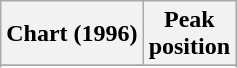<table class="wikitable sortable plainrowheaders" style="text-align:center">
<tr>
<th scope="col">Chart (1996)</th>
<th scope="col">Peak<br>position</th>
</tr>
<tr>
</tr>
<tr>
</tr>
<tr>
</tr>
<tr>
</tr>
<tr>
</tr>
<tr>
</tr>
<tr>
</tr>
<tr>
</tr>
<tr>
</tr>
</table>
